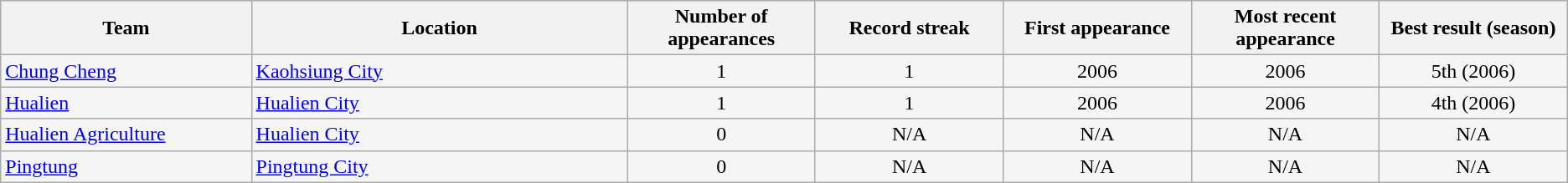<table class="wikitable">
<tr style="text-align:center; background:#efefef;">
<th width=16%>Team</th>
<th width=24%>Location</th>
<th width=12%>Number of appearances</th>
<th width=12%>Record streak</th>
<th width=12%>First appearance</th>
<th width=12%>Most recent appearance</th>
<th width=12%>Best result (season)</th>
</tr>
<tr style="text-align:center; background:#f5f5f5;">
<td style="text-align:left;"><a href='#'>Chung Cheng</a></td>
<td style="text-align:left;"><a href='#'>Kaohsiung City</a></td>
<td>1</td>
<td>1</td>
<td>2006</td>
<td>2006</td>
<td>5th (2006)</td>
</tr>
<tr style="text-align:center; background:#f5f5f5;">
<td style="text-align:left;"><a href='#'>Hualien</a></td>
<td style="text-align:left;"><a href='#'>Hualien City</a></td>
<td>1</td>
<td>1</td>
<td>2006</td>
<td>2006</td>
<td>4th (2006)</td>
</tr>
<tr style="text-align:center; background:#f5f5f5;">
<td style="text-align:left;"><a href='#'>Hualien Agriculture</a></td>
<td style="text-align:left;"><a href='#'>Hualien City</a></td>
<td>0</td>
<td>N/A</td>
<td>N/A</td>
<td>N/A</td>
<td>N/A</td>
</tr>
<tr style="text-align:center; background:#f5f5f5;">
<td style="text-align:left;"><a href='#'>Pingtung</a></td>
<td style="text-align:left;"><a href='#'>Pingtung City</a></td>
<td>0</td>
<td>N/A</td>
<td>N/A</td>
<td>N/A</td>
<td>N/A</td>
</tr>
</table>
